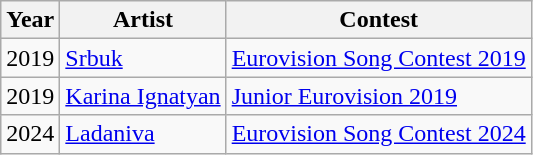<table class="wikitable">
<tr>
<th>Year</th>
<th>Artist</th>
<th>Contest</th>
</tr>
<tr>
<td>2019</td>
<td><a href='#'>Srbuk</a></td>
<td><a href='#'>Eurovision Song Contest 2019</a></td>
</tr>
<tr>
<td>2019</td>
<td><a href='#'>Karina Ignatyan</a></td>
<td><a href='#'>Junior Eurovision 2019</a></td>
</tr>
<tr>
<td>2024</td>
<td><a href='#'>Ladaniva</a></td>
<td><a href='#'>Eurovision Song Contest 2024</a></td>
</tr>
</table>
